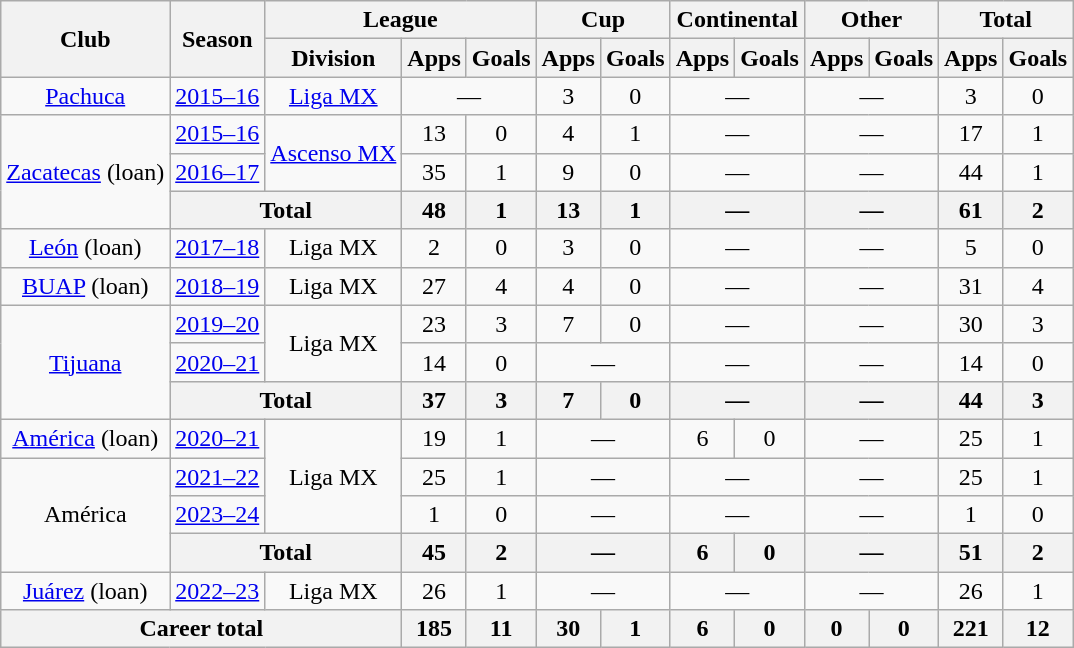<table class="wikitable" style="text-align:center">
<tr>
<th rowspan="2">Club</th>
<th rowspan="2">Season</th>
<th colspan="3">League</th>
<th colspan="2">Cup</th>
<th colspan="2">Continental</th>
<th colspan="2">Other</th>
<th colspan="2">Total</th>
</tr>
<tr>
<th>Division</th>
<th>Apps</th>
<th>Goals</th>
<th>Apps</th>
<th>Goals</th>
<th>Apps</th>
<th>Goals</th>
<th>Apps</th>
<th>Goals</th>
<th>Apps</th>
<th>Goals</th>
</tr>
<tr>
<td><a href='#'>Pachuca</a></td>
<td><a href='#'>2015–16</a></td>
<td><a href='#'>Liga MX</a></td>
<td colspan=2>—</td>
<td>3</td>
<td>0</td>
<td colspan=2>—</td>
<td colspan=2>—</td>
<td>3</td>
<td>0</td>
</tr>
<tr>
<td rowspan="3"><a href='#'>Zacatecas</a> (loan)</td>
<td><a href='#'>2015–16</a></td>
<td rowspan="2"><a href='#'>Ascenso MX</a></td>
<td>13</td>
<td>0</td>
<td>4</td>
<td>1</td>
<td colspan=2>—</td>
<td colspan=2>—</td>
<td>17</td>
<td>1</td>
</tr>
<tr>
<td><a href='#'>2016–17</a></td>
<td>35</td>
<td>1</td>
<td>9</td>
<td>0</td>
<td colspan=2>—</td>
<td colspan="2">—</td>
<td>44</td>
<td>1</td>
</tr>
<tr>
<th colspan="2">Total</th>
<th>48</th>
<th>1</th>
<th>13</th>
<th>1</th>
<th colspan=2>—</th>
<th colspan=2>—</th>
<th>61</th>
<th>2</th>
</tr>
<tr>
<td><a href='#'>León</a> (loan)</td>
<td><a href='#'>2017–18</a></td>
<td>Liga MX</td>
<td>2</td>
<td>0</td>
<td>3</td>
<td>0</td>
<td colspan=2>—</td>
<td colspan=2>—</td>
<td>5</td>
<td>0</td>
</tr>
<tr>
<td><a href='#'>BUAP</a> (loan)</td>
<td><a href='#'>2018–19</a></td>
<td>Liga MX</td>
<td>27</td>
<td>4</td>
<td>4</td>
<td>0</td>
<td colspan=2>—</td>
<td colspan=2>—</td>
<td>31</td>
<td>4</td>
</tr>
<tr>
<td rowspan="3"><a href='#'>Tijuana</a></td>
<td><a href='#'>2019–20</a></td>
<td rowspan="2">Liga MX</td>
<td>23</td>
<td>3</td>
<td>7</td>
<td>0</td>
<td colspan=2>—</td>
<td colspan=2>—</td>
<td>30</td>
<td>3</td>
</tr>
<tr>
<td><a href='#'>2020–21</a></td>
<td>14</td>
<td>0</td>
<td colspan=2>—</td>
<td colspan=2>—</td>
<td colspan="2">—</td>
<td>14</td>
<td>0</td>
</tr>
<tr>
<th colspan="2">Total</th>
<th>37</th>
<th>3</th>
<th>7</th>
<th>0</th>
<th colspan=2>—</th>
<th colspan=2>—</th>
<th>44</th>
<th>3</th>
</tr>
<tr>
<td><a href='#'>América</a> (loan)</td>
<td><a href='#'>2020–21</a></td>
<td rowspan="3">Liga MX</td>
<td>19</td>
<td>1</td>
<td colspan=2>—</td>
<td>6</td>
<td>0</td>
<td colspan=2>—</td>
<td>25</td>
<td>1</td>
</tr>
<tr>
<td rowspan="3">América</td>
<td><a href='#'>2021–22</a></td>
<td>25</td>
<td>1</td>
<td colspan=2>—</td>
<td colspan="2">—</td>
<td colspan="2">—</td>
<td>25</td>
<td>1</td>
</tr>
<tr>
<td><a href='#'>2023–24</a></td>
<td>1</td>
<td>0</td>
<td colspan=2>—</td>
<td colspan="2">—</td>
<td colspan="2">—</td>
<td>1</td>
<td>0</td>
</tr>
<tr>
<th colspan="2">Total</th>
<th>45</th>
<th>2</th>
<th colspan=2>—</th>
<th>6</th>
<th>0</th>
<th colspan=2>—</th>
<th>51</th>
<th>2</th>
</tr>
<tr>
<td><a href='#'>Juárez</a> (loan)</td>
<td><a href='#'>2022–23</a></td>
<td>Liga MX</td>
<td>26</td>
<td>1</td>
<td colspan=2>—</td>
<td colspan=2>—</td>
<td colspan=2>—</td>
<td>26</td>
<td>1</td>
</tr>
<tr>
<th colspan="3">Career total</th>
<th>185</th>
<th>11</th>
<th>30</th>
<th>1</th>
<th>6</th>
<th>0</th>
<th>0</th>
<th>0</th>
<th>221</th>
<th>12</th>
</tr>
</table>
